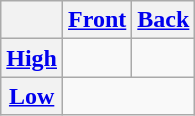<table class="wikitable" style="text-align: center;">
<tr>
<th></th>
<th><a href='#'>Front</a></th>
<th><a href='#'>Back</a></th>
</tr>
<tr>
<th><a href='#'>High</a></th>
<td></td>
<td></td>
</tr>
<tr>
<th><a href='#'>Low</a></th>
<td colspan="2"></td>
</tr>
</table>
